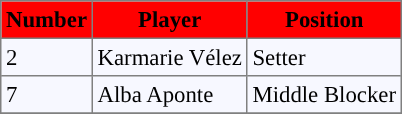<table bgcolor="#f7f8ff" cellpadding="3" cellspacing="0" border="1" style="font-size: 95%; border: gray solid 1px; border-collapse: collapse;">
<tr bgcolor="#ff0000">
<td align=center><strong>Number</strong></td>
<td align=center><strong>Player</strong></td>
<td align=center><strong>Position</strong></td>
</tr>
<tr align="left">
<td>2</td>
<td> Karmarie Vélez</td>
<td>Setter</td>
</tr>
<tr align="left">
<td>7</td>
<td> Alba Aponte</td>
<td>Middle Blocker</td>
</tr>
<tr align="left">
</tr>
</table>
